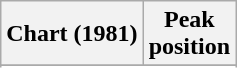<table class="wikitable sortable plainrowheaders" style="text-align:center;">
<tr>
<th>Chart (1981)</th>
<th>Peak<br>position</th>
</tr>
<tr>
</tr>
<tr>
</tr>
<tr>
</tr>
</table>
